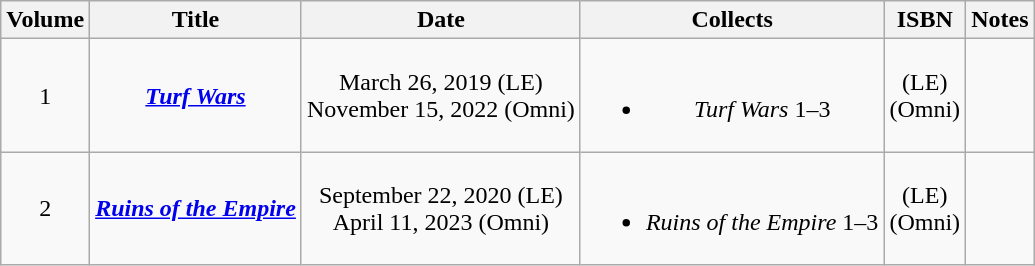<table class="wikitable" style="text-align: center">
<tr>
<th>Volume</th>
<th>Title</th>
<th>Date</th>
<th>Collects</th>
<th>ISBN</th>
<th>Notes</th>
</tr>
<tr>
<td>1</td>
<td><strong><em><a href='#'>Turf Wars</a></em></strong></td>
<td>March 26, 2019 (LE)<br>November 15, 2022 (Omni)</td>
<td><br><ul><li><em>Turf Wars</em> 1–3</li></ul></td>
<td> (LE)<br> (Omni)</td>
<td></td>
</tr>
<tr>
<td>2</td>
<td><strong><em><a href='#'>Ruins of the Empire</a></em></strong></td>
<td>September 22, 2020 (LE)<br>April 11, 2023 (Omni)</td>
<td><br><ul><li><em>Ruins of the Empire</em> 1–3</li></ul></td>
<td> (LE)<br> (Omni)</td>
<td></td>
</tr>
</table>
